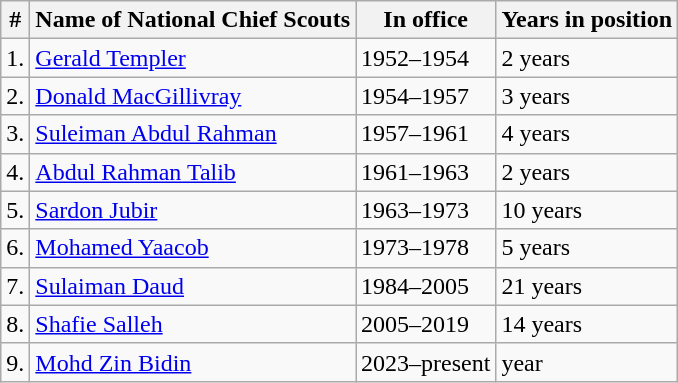<table class="wikitable">
<tr>
<th>#</th>
<th>Name of National Chief Scouts</th>
<th>In office</th>
<th>Years in position</th>
</tr>
<tr>
<td>1.</td>
<td><a href='#'>Gerald Templer</a></td>
<td>1952–1954</td>
<td>2 years</td>
</tr>
<tr>
<td>2.</td>
<td><a href='#'>Donald MacGillivray</a></td>
<td>1954–1957</td>
<td>3 years</td>
</tr>
<tr>
<td>3.</td>
<td><a href='#'>Suleiman Abdul Rahman</a></td>
<td>1957–1961</td>
<td>4 years</td>
</tr>
<tr>
<td>4.</td>
<td><a href='#'>Abdul Rahman Talib</a></td>
<td>1961–1963</td>
<td>2 years</td>
</tr>
<tr>
<td>5.</td>
<td><a href='#'>Sardon Jubir</a></td>
<td>1963–1973</td>
<td>10 years</td>
</tr>
<tr>
<td>6.</td>
<td><a href='#'>Mohamed Yaacob</a></td>
<td>1973–1978</td>
<td>5 years</td>
</tr>
<tr>
<td>7.</td>
<td><a href='#'>Sulaiman Daud</a></td>
<td>1984–2005</td>
<td>21 years</td>
</tr>
<tr>
<td>8.</td>
<td><a href='#'>Shafie Salleh</a></td>
<td>2005–2019</td>
<td>14 years</td>
</tr>
<tr>
<td>9.</td>
<td><a href='#'>Mohd Zin Bidin</a></td>
<td>2023–present</td>
<td> year</td>
</tr>
</table>
